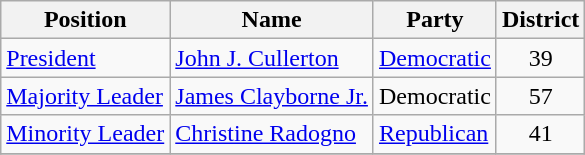<table class="wikitable">
<tr>
<th>Position</th>
<th>Name</th>
<th>Party</th>
<th>District</th>
</tr>
<tr>
<td><a href='#'>President</a></td>
<td><a href='#'>John J. Cullerton</a></td>
<td><a href='#'>Democratic</a></td>
<td style="text-align:center;">39</td>
</tr>
<tr>
<td><a href='#'>Majority Leader</a></td>
<td><a href='#'>James Clayborne Jr.</a></td>
<td>Democratic</td>
<td style="text-align:center;">57</td>
</tr>
<tr>
<td><a href='#'>Minority Leader</a></td>
<td><a href='#'>Christine Radogno</a></td>
<td><a href='#'>Republican</a></td>
<td style="text-align:center;">41</td>
</tr>
<tr>
</tr>
</table>
